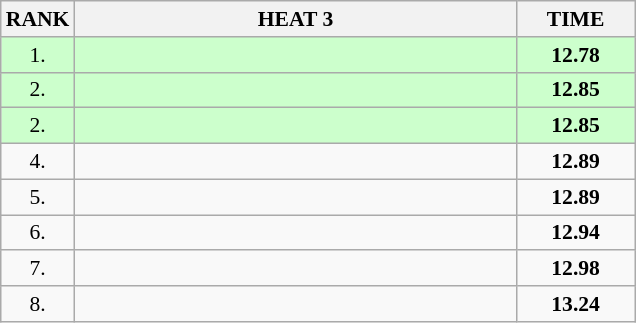<table class="wikitable" style="border-collapse: collapse; font-size: 90%;">
<tr>
<th>RANK</th>
<th style="width: 20em">HEAT 3</th>
<th style="width: 5em">TIME</th>
</tr>
<tr style="background:#ccffcc;">
<td align="center">1.</td>
<td></td>
<td align="center"><strong>12.78</strong></td>
</tr>
<tr style="background:#ccffcc;">
<td align="center">2.</td>
<td></td>
<td align="center"><strong>12.85</strong></td>
</tr>
<tr style="background:#ccffcc;">
<td align="center">2.</td>
<td></td>
<td align="center"><strong>12.85</strong></td>
</tr>
<tr>
<td align="center">4.</td>
<td></td>
<td align="center"><strong>12.89</strong></td>
</tr>
<tr>
<td align="center">5.</td>
<td></td>
<td align="center"><strong>12.89</strong></td>
</tr>
<tr>
<td align="center">6.</td>
<td></td>
<td align="center"><strong>12.94</strong></td>
</tr>
<tr>
<td align="center">7.</td>
<td></td>
<td align="center"><strong>12.98</strong></td>
</tr>
<tr>
<td align="center">8.</td>
<td></td>
<td align="center"><strong>13.24</strong></td>
</tr>
</table>
